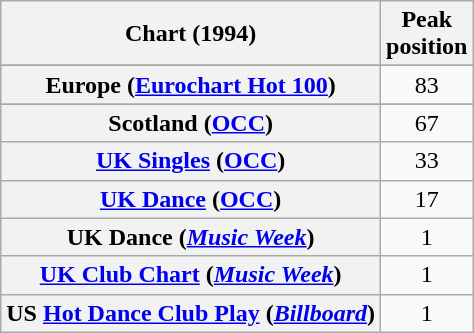<table class="wikitable sortable plainrowheaders" style="text-align:center">
<tr>
<th scope="col">Chart (1994)</th>
<th scope="col">Peak<br>position</th>
</tr>
<tr>
</tr>
<tr>
<th scope="row">Europe (<a href='#'>Eurochart Hot 100</a>)</th>
<td>83</td>
</tr>
<tr>
</tr>
<tr>
</tr>
<tr>
<th scope="row">Scotland (<a href='#'>OCC</a>)</th>
<td>67</td>
</tr>
<tr>
<th scope="row"><a href='#'>UK Singles</a> (<a href='#'>OCC</a>)</th>
<td>33</td>
</tr>
<tr>
<th scope="row"><a href='#'>UK Dance</a> (<a href='#'>OCC</a>)</th>
<td>17</td>
</tr>
<tr>
<th scope="row">UK Dance (<em><a href='#'>Music Week</a></em>)</th>
<td>1</td>
</tr>
<tr>
<th scope="row"><a href='#'>UK Club Chart</a> (<em><a href='#'>Music Week</a></em>)</th>
<td>1</td>
</tr>
<tr>
<th scope="row">US <a href='#'>Hot Dance Club Play</a> (<em><a href='#'>Billboard</a></em>)</th>
<td>1</td>
</tr>
</table>
